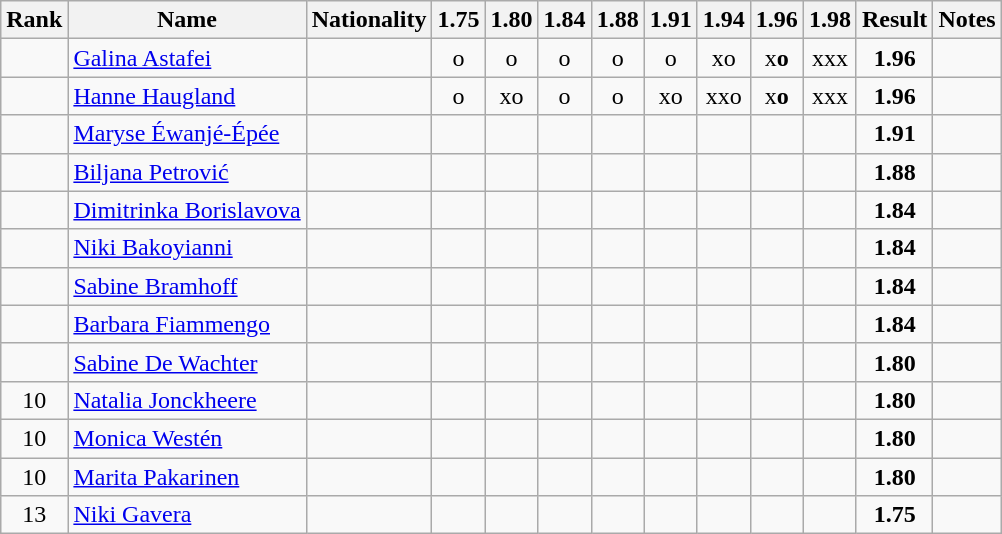<table class="wikitable sortable" style="text-align:center">
<tr>
<th>Rank</th>
<th>Name</th>
<th>Nationality</th>
<th>1.75</th>
<th>1.80</th>
<th>1.84</th>
<th>1.88</th>
<th>1.91</th>
<th>1.94</th>
<th>1.96</th>
<th>1.98</th>
<th>Result</th>
<th>Notes</th>
</tr>
<tr>
<td></td>
<td align="left"><a href='#'>Galina Astafei</a></td>
<td align=left></td>
<td>o</td>
<td>o</td>
<td>o</td>
<td>o</td>
<td>o</td>
<td>xo</td>
<td>x<strong>o</strong></td>
<td>xxx</td>
<td><strong>1.96</strong></td>
<td></td>
</tr>
<tr>
<td></td>
<td align="left"><a href='#'>Hanne Haugland</a></td>
<td align=left></td>
<td>o</td>
<td>xo</td>
<td>o</td>
<td>o</td>
<td>xo</td>
<td>xxo</td>
<td>x<strong>o</strong></td>
<td>xxx</td>
<td><strong>1.96</strong></td>
<td></td>
</tr>
<tr>
<td></td>
<td align="left"><a href='#'>Maryse Éwanjé-Épée</a></td>
<td align=left></td>
<td></td>
<td></td>
<td></td>
<td></td>
<td></td>
<td></td>
<td></td>
<td></td>
<td><strong>1.91</strong></td>
<td></td>
</tr>
<tr>
<td></td>
<td align="left"><a href='#'>Biljana Petrović</a></td>
<td align=left></td>
<td></td>
<td></td>
<td></td>
<td></td>
<td></td>
<td></td>
<td></td>
<td></td>
<td><strong>1.88</strong></td>
<td></td>
</tr>
<tr>
<td></td>
<td align="left"><a href='#'>Dimitrinka Borislavova</a></td>
<td align=left></td>
<td></td>
<td></td>
<td></td>
<td></td>
<td></td>
<td></td>
<td></td>
<td></td>
<td><strong>1.84</strong></td>
<td></td>
</tr>
<tr>
<td></td>
<td align="left"><a href='#'>Niki Bakoyianni</a></td>
<td align=left></td>
<td></td>
<td></td>
<td></td>
<td></td>
<td></td>
<td></td>
<td></td>
<td></td>
<td><strong>1.84</strong></td>
<td></td>
</tr>
<tr>
<td></td>
<td align="left"><a href='#'>Sabine Bramhoff</a></td>
<td align=left></td>
<td></td>
<td></td>
<td></td>
<td></td>
<td></td>
<td></td>
<td></td>
<td></td>
<td><strong>1.84</strong></td>
<td></td>
</tr>
<tr>
<td></td>
<td align="left"><a href='#'>Barbara Fiammengo</a></td>
<td align=left></td>
<td></td>
<td></td>
<td></td>
<td></td>
<td></td>
<td></td>
<td></td>
<td></td>
<td><strong>1.84</strong></td>
<td></td>
</tr>
<tr>
<td></td>
<td align="left"><a href='#'>Sabine De Wachter</a></td>
<td align=left></td>
<td></td>
<td></td>
<td></td>
<td></td>
<td></td>
<td></td>
<td></td>
<td></td>
<td><strong>1.80</strong></td>
<td></td>
</tr>
<tr>
<td>10</td>
<td align="left"><a href='#'>Natalia Jonckheere</a></td>
<td align=left></td>
<td></td>
<td></td>
<td></td>
<td></td>
<td></td>
<td></td>
<td></td>
<td></td>
<td><strong>1.80</strong></td>
<td></td>
</tr>
<tr>
<td>10</td>
<td align="left"><a href='#'>Monica Westén</a></td>
<td align=left></td>
<td></td>
<td></td>
<td></td>
<td></td>
<td></td>
<td></td>
<td></td>
<td></td>
<td><strong>1.80</strong></td>
<td></td>
</tr>
<tr>
<td>10</td>
<td align="left"><a href='#'>Marita Pakarinen</a></td>
<td align=left></td>
<td></td>
<td></td>
<td></td>
<td></td>
<td></td>
<td></td>
<td></td>
<td></td>
<td><strong>1.80</strong></td>
<td></td>
</tr>
<tr>
<td>13</td>
<td align="left"><a href='#'>Niki Gavera</a></td>
<td align=left></td>
<td></td>
<td></td>
<td></td>
<td></td>
<td></td>
<td></td>
<td></td>
<td></td>
<td><strong>1.75</strong></td>
<td></td>
</tr>
</table>
